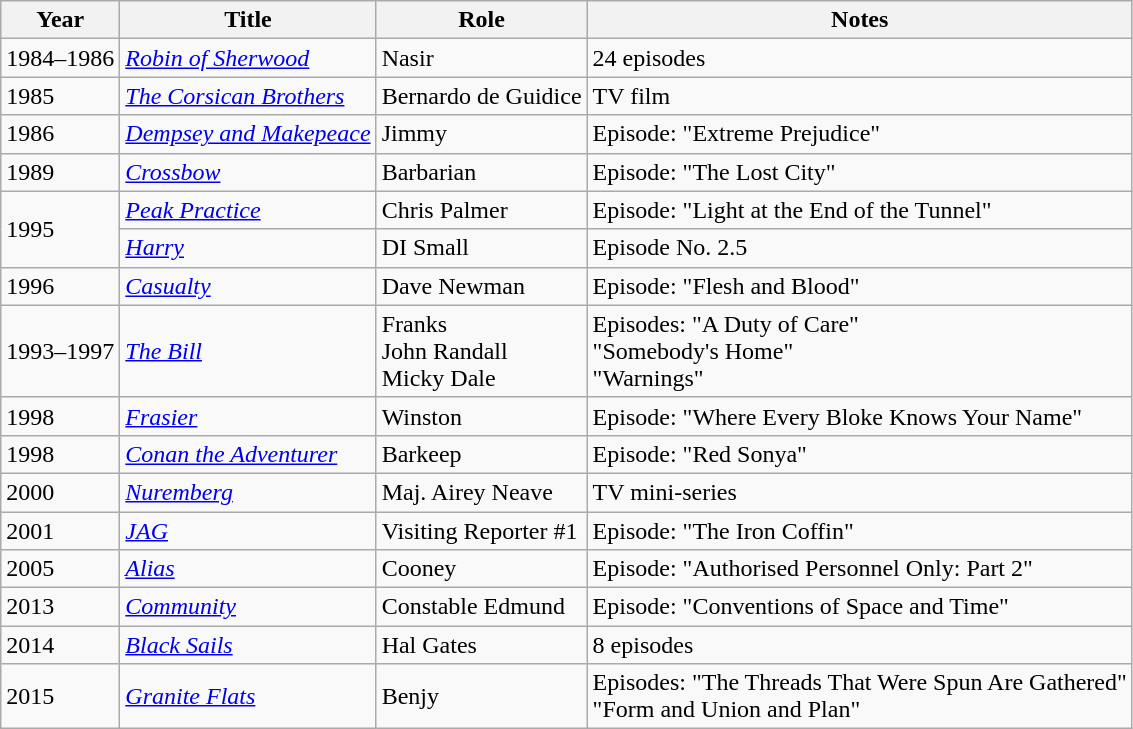<table class="wikitable">
<tr>
<th>Year</th>
<th>Title</th>
<th>Role</th>
<th>Notes</th>
</tr>
<tr>
<td>1984–1986</td>
<td><em><a href='#'>Robin of Sherwood</a></em></td>
<td>Nasir</td>
<td>24 episodes</td>
</tr>
<tr>
<td>1985</td>
<td><em><a href='#'>The Corsican Brothers</a></em></td>
<td>Bernardo de Guidice</td>
<td>TV film</td>
</tr>
<tr>
<td>1986</td>
<td><em><a href='#'>Dempsey and Makepeace</a></em></td>
<td>Jimmy</td>
<td>Episode: "Extreme Prejudice"</td>
</tr>
<tr>
<td>1989</td>
<td><em><a href='#'>Crossbow</a></em></td>
<td>Barbarian</td>
<td>Episode: "The Lost City"</td>
</tr>
<tr>
<td rowspan="2">1995</td>
<td><em><a href='#'>Peak Practice</a></em></td>
<td>Chris Palmer</td>
<td>Episode: "Light at the End of the Tunnel"</td>
</tr>
<tr>
<td><em><a href='#'>Harry</a></em></td>
<td>DI Small</td>
<td>Episode No. 2.5</td>
</tr>
<tr>
<td>1996</td>
<td><em><a href='#'>Casualty</a></em></td>
<td>Dave Newman</td>
<td>Episode: "Flesh and Blood"</td>
</tr>
<tr>
<td>1993–1997</td>
<td><em><a href='#'>The Bill</a></em></td>
<td>Franks<br>John Randall<br>Micky Dale</td>
<td>Episodes: "A Duty of Care"<br>"Somebody's Home"<br>"Warnings"</td>
</tr>
<tr>
<td>1998</td>
<td><em><a href='#'>Frasier</a></em></td>
<td>Winston</td>
<td>Episode: "Where Every Bloke Knows Your Name"</td>
</tr>
<tr>
<td>1998</td>
<td><em><a href='#'>Conan the Adventurer</a></em></td>
<td>Barkeep</td>
<td>Episode: "Red Sonya"</td>
</tr>
<tr>
<td>2000</td>
<td><em><a href='#'>Nuremberg</a></em></td>
<td>Maj. Airey Neave</td>
<td>TV mini-series</td>
</tr>
<tr>
<td>2001</td>
<td><em><a href='#'>JAG</a></em></td>
<td>Visiting Reporter #1</td>
<td>Episode: "The Iron Coffin"</td>
</tr>
<tr>
<td>2005</td>
<td><em><a href='#'>Alias</a></em></td>
<td>Cooney</td>
<td>Episode: "Authorised Personnel Only: Part 2"</td>
</tr>
<tr>
<td>2013</td>
<td><em><a href='#'>Community</a></em></td>
<td>Constable Edmund</td>
<td>Episode: "Conventions of Space and Time"</td>
</tr>
<tr>
<td>2014</td>
<td><em><a href='#'>Black Sails</a></em></td>
<td>Hal Gates</td>
<td>8 episodes</td>
</tr>
<tr>
<td>2015</td>
<td><em><a href='#'>Granite Flats</a></em></td>
<td>Benjy</td>
<td>Episodes: "The Threads That Were Spun Are Gathered"<br>"Form and Union and Plan"</td>
</tr>
</table>
